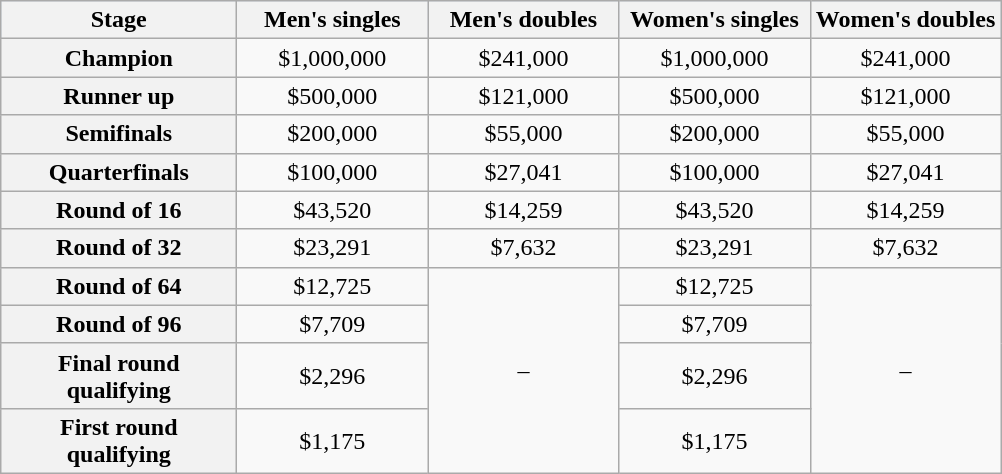<table class=wikitable style=text-align:center>
<tr bgcolor=#d1e4fd>
<th width=150>Stage</th>
<th width=120>Men's singles</th>
<th width=120>Men's doubles</th>
<th width=120>Women's singles</th>
<th width=120>Women's doubles</th>
</tr>
<tr>
<th>Champion</th>
<td>$1,000,000</td>
<td>$241,000</td>
<td>$1,000,000</td>
<td>$241,000</td>
</tr>
<tr>
<th>Runner up</th>
<td>$500,000</td>
<td>$121,000</td>
<td>$500,000</td>
<td>$121,000</td>
</tr>
<tr>
<th>Semifinals</th>
<td>$200,000</td>
<td>$55,000</td>
<td>$200,000</td>
<td>$55,000</td>
</tr>
<tr>
<th>Quarterfinals</th>
<td>$100,000</td>
<td>$27,041</td>
<td>$100,000</td>
<td>$27,041</td>
</tr>
<tr>
<th>Round of 16</th>
<td>$43,520</td>
<td>$14,259</td>
<td>$43,520</td>
<td>$14,259</td>
</tr>
<tr>
<th>Round of 32</th>
<td>$23,291</td>
<td>$7,632</td>
<td>$23,291</td>
<td>$7,632</td>
</tr>
<tr>
<th>Round of 64</th>
<td>$12,725</td>
<td rowspan=4>–</td>
<td>$12,725</td>
<td rowspan=4>–</td>
</tr>
<tr>
<th>Round of 96</th>
<td>$7,709</td>
<td>$7,709</td>
</tr>
<tr>
<th>Final round qualifying</th>
<td>$2,296</td>
<td>$2,296</td>
</tr>
<tr>
<th>First round qualifying</th>
<td>$1,175</td>
<td>$1,175</td>
</tr>
</table>
